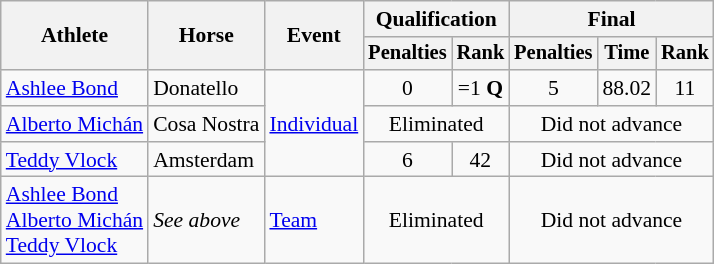<table class="wikitable" style="font-size:90%; text-align:center">
<tr>
<th rowspan=2>Athlete</th>
<th rowspan=2>Horse</th>
<th rowspan=2>Event</th>
<th colspan=2>Qualification</th>
<th colspan=3>Final</th>
</tr>
<tr style="font-size:95%">
<th>Penalties</th>
<th>Rank</th>
<th>Penalties</th>
<th>Time</th>
<th>Rank</th>
</tr>
<tr>
<td align=left><a href='#'>Ashlee Bond</a></td>
<td align=left>Donatello</td>
<td align=left rowspan=3><a href='#'>Individual</a></td>
<td>0</td>
<td>=1 <strong>Q</strong></td>
<td>5</td>
<td>88.02</td>
<td>11</td>
</tr>
<tr>
<td align=left><a href='#'>Alberto Michán</a></td>
<td align=left>Cosa Nostra</td>
<td colspan=2>Eliminated</td>
<td colspan=3>Did not advance</td>
</tr>
<tr>
<td align=left><a href='#'>Teddy Vlock</a></td>
<td align=left>Amsterdam</td>
<td>6</td>
<td>42</td>
<td colspan=3>Did not advance</td>
</tr>
<tr>
<td align=left><a href='#'>Ashlee Bond</a><br><a href='#'>Alberto Michán</a><br><a href='#'>Teddy Vlock</a></td>
<td align=left><em>See above</em></td>
<td align=left><a href='#'>Team</a></td>
<td colspan=2>Eliminated</td>
<td colspan=3>Did not advance</td>
</tr>
</table>
